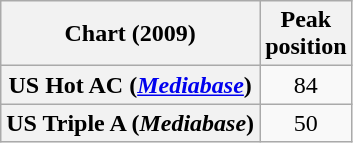<table class="wikitable sortable plainrowheaders" style="text-align:center">
<tr>
<th>Chart (2009)</th>
<th>Peak<br>position</th>
</tr>
<tr>
<th scope="row">US Hot AC (<em><a href='#'>Mediabase</a></em>)</th>
<td>84</td>
</tr>
<tr>
<th scope="row">US Triple A (<em>Mediabase</em>)</th>
<td>50</td>
</tr>
</table>
